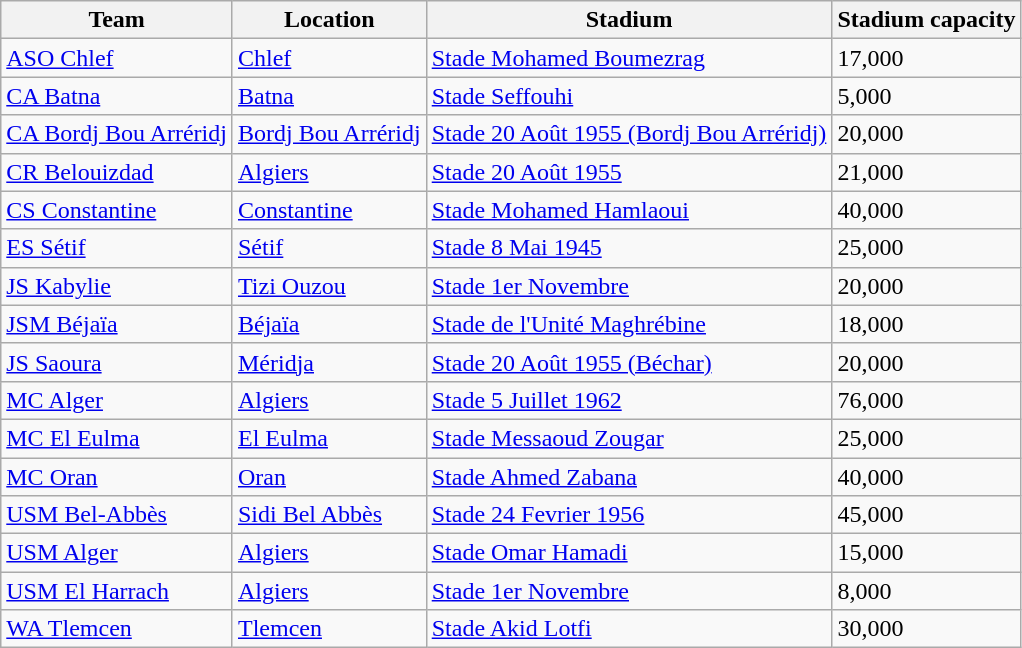<table class="wikitable sortable">
<tr>
<th>Team</th>
<th>Location</th>
<th>Stadium</th>
<th>Stadium capacity</th>
</tr>
<tr>
<td><a href='#'>ASO Chlef</a></td>
<td><a href='#'>Chlef</a></td>
<td><a href='#'>Stade Mohamed Boumezrag</a></td>
<td>17,000</td>
</tr>
<tr>
<td><a href='#'>CA Batna</a></td>
<td><a href='#'>Batna</a></td>
<td><a href='#'>Stade Seffouhi</a></td>
<td>5,000</td>
</tr>
<tr>
<td><a href='#'>CA Bordj Bou Arréridj</a></td>
<td><a href='#'>Bordj Bou Arréridj</a></td>
<td><a href='#'>Stade 20 Août 1955 (Bordj Bou Arréridj)</a></td>
<td>20,000</td>
</tr>
<tr>
<td><a href='#'>CR Belouizdad</a></td>
<td><a href='#'>Algiers</a></td>
<td><a href='#'>Stade 20 Août 1955</a></td>
<td>21,000</td>
</tr>
<tr>
<td><a href='#'>CS Constantine</a></td>
<td><a href='#'>Constantine</a></td>
<td><a href='#'>Stade Mohamed Hamlaoui</a></td>
<td>40,000</td>
</tr>
<tr>
<td><a href='#'>ES Sétif</a></td>
<td><a href='#'>Sétif</a></td>
<td><a href='#'>Stade 8 Mai 1945</a></td>
<td>25,000</td>
</tr>
<tr>
<td><a href='#'>JS Kabylie</a></td>
<td><a href='#'>Tizi Ouzou</a></td>
<td><a href='#'>Stade 1er Novembre</a></td>
<td>20,000</td>
</tr>
<tr>
<td><a href='#'>JSM Béjaïa</a></td>
<td><a href='#'>Béjaïa</a></td>
<td><a href='#'>Stade de l'Unité Maghrébine</a></td>
<td>18,000</td>
</tr>
<tr>
<td><a href='#'>JS Saoura</a></td>
<td><a href='#'>Méridja</a></td>
<td><a href='#'>Stade 20 Août 1955 (Béchar)</a></td>
<td>20,000</td>
</tr>
<tr>
<td><a href='#'>MC Alger</a></td>
<td><a href='#'>Algiers</a></td>
<td><a href='#'>Stade 5 Juillet 1962</a></td>
<td>76,000</td>
</tr>
<tr>
<td><a href='#'>MC El Eulma</a></td>
<td><a href='#'>El Eulma</a></td>
<td><a href='#'>Stade Messaoud Zougar</a></td>
<td>25,000</td>
</tr>
<tr>
<td><a href='#'>MC Oran</a></td>
<td><a href='#'>Oran</a></td>
<td><a href='#'>Stade Ahmed Zabana</a></td>
<td>40,000</td>
</tr>
<tr>
<td><a href='#'>USM Bel-Abbès</a></td>
<td><a href='#'>Sidi Bel Abbès</a></td>
<td><a href='#'>Stade 24 Fevrier 1956</a></td>
<td>45,000</td>
</tr>
<tr>
<td><a href='#'>USM Alger</a></td>
<td><a href='#'>Algiers</a></td>
<td><a href='#'>Stade Omar Hamadi</a></td>
<td>15,000</td>
</tr>
<tr>
<td><a href='#'>USM El Harrach</a></td>
<td><a href='#'>Algiers</a></td>
<td><a href='#'>Stade 1er Novembre</a></td>
<td>8,000</td>
</tr>
<tr>
<td><a href='#'>WA Tlemcen</a></td>
<td><a href='#'>Tlemcen</a></td>
<td><a href='#'>Stade Akid Lotfi</a></td>
<td>30,000</td>
</tr>
</table>
